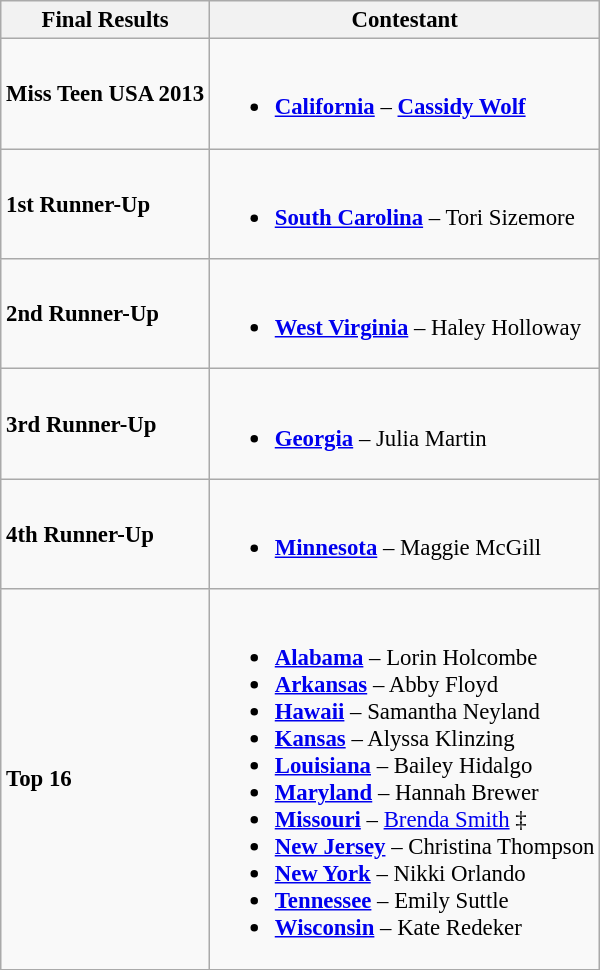<table class="wikitable sortable" style="font-size:95%;">
<tr>
<th>Final Results</th>
<th>Contestant</th>
</tr>
<tr>
<td><strong>Miss Teen USA 2013</strong></td>
<td><br><ul><li><strong> <a href='#'>California</a></strong> – <strong><a href='#'>Cassidy Wolf</a></strong></li></ul></td>
</tr>
<tr>
<td><strong>1st Runner-Up</strong></td>
<td><br><ul><li><strong> <a href='#'>South Carolina</a></strong> – Tori Sizemore</li></ul></td>
</tr>
<tr>
<td><strong>2nd Runner-Up</strong></td>
<td><br><ul><li><strong> <a href='#'>West Virginia</a></strong> – Haley Holloway</li></ul></td>
</tr>
<tr>
<td><strong>3rd Runner-Up</strong></td>
<td><br><ul><li><strong> <a href='#'>Georgia</a></strong> – Julia Martin</li></ul></td>
</tr>
<tr>
<td><strong>4th Runner-Up</strong></td>
<td><br><ul><li><strong> <a href='#'>Minnesota</a></strong> – Maggie McGill</li></ul></td>
</tr>
<tr>
<td><strong>Top 16</strong></td>
<td><br><ul><li><strong> <a href='#'>Alabama</a></strong> – Lorin Holcombe</li><li><strong> <a href='#'>Arkansas</a></strong> – Abby Floyd</li><li><strong> <a href='#'>Hawaii</a></strong> – Samantha Neyland</li><li><strong> <a href='#'>Kansas</a></strong> – Alyssa Klinzing</li><li><strong> <a href='#'>Louisiana</a></strong> – Bailey Hidalgo</li><li><strong> <a href='#'>Maryland</a></strong> – Hannah Brewer</li><li><strong> <a href='#'>Missouri</a></strong> – <a href='#'>Brenda Smith</a> ‡</li><li><strong> <a href='#'>New Jersey</a></strong> – Christina Thompson</li><li><strong> <a href='#'>New York</a></strong> – Nikki Orlando</li><li><strong> <a href='#'>Tennessee</a></strong> – Emily Suttle</li><li><strong> <a href='#'>Wisconsin</a></strong> – Kate Redeker</li></ul></td>
</tr>
</table>
